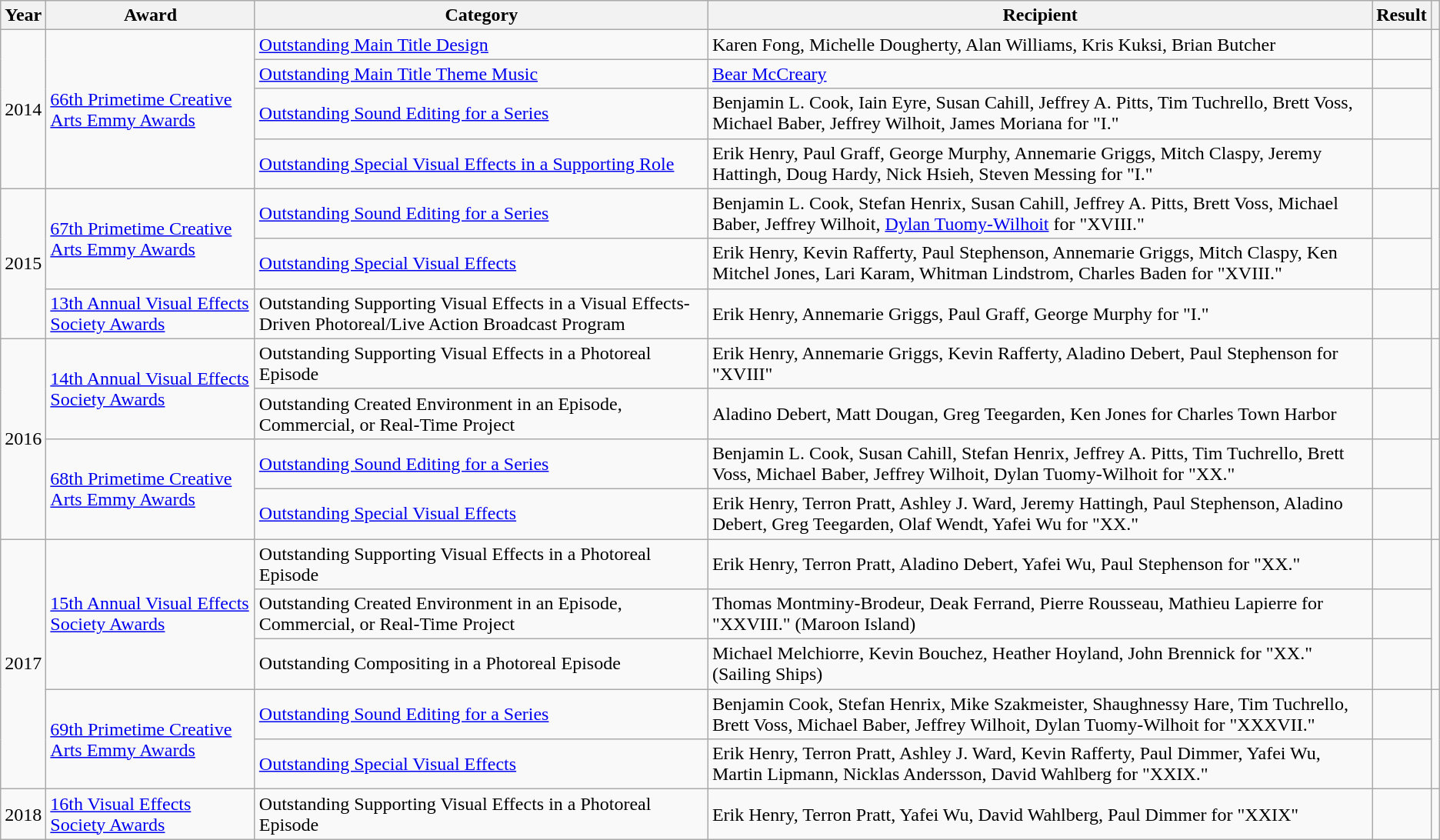<table class="wikitable sortable">
<tr>
<th>Year</th>
<th>Award</th>
<th>Category</th>
<th>Recipient</th>
<th>Result</th>
<th></th>
</tr>
<tr>
<td style="text-align:center;" rowspan="4">2014</td>
<td rowspan="4"><a href='#'>66th Primetime Creative Arts Emmy Awards</a></td>
<td><a href='#'>Outstanding Main Title Design</a></td>
<td>Karen Fong, Michelle Dougherty, Alan Williams, Kris Kuksi, Brian Butcher</td>
<td></td>
<td rowspan="4"></td>
</tr>
<tr>
<td><a href='#'>Outstanding Main Title Theme Music</a></td>
<td><a href='#'>Bear McCreary</a></td>
<td></td>
</tr>
<tr>
<td><a href='#'>Outstanding Sound Editing for a Series</a></td>
<td>Benjamin L. Cook, Iain Eyre, Susan Cahill, Jeffrey A. Pitts, Tim Tuchrello, Brett Voss, Michael Baber, Jeffrey Wilhoit, James Moriana for "I."</td>
<td></td>
</tr>
<tr>
<td><a href='#'>Outstanding Special Visual Effects in a Supporting Role</a></td>
<td>Erik Henry, Paul Graff, George Murphy, Annemarie Griggs, Mitch Claspy, Jeremy Hattingh, Doug Hardy, Nick Hsieh, Steven Messing for "I."</td>
<td></td>
</tr>
<tr>
<td style="text-align:center;" rowspan="3">2015</td>
<td rowspan="2"><a href='#'>67th Primetime Creative Arts Emmy Awards</a></td>
<td><a href='#'>Outstanding Sound Editing for a Series</a></td>
<td>Benjamin L. Cook, Stefan Henrix, Susan Cahill, Jeffrey A. Pitts, Brett Voss, Michael Baber, Jeffrey Wilhoit, <a href='#'>Dylan Tuomy-Wilhoit</a> for "XVIII."</td>
<td></td>
<td rowspan="2"></td>
</tr>
<tr>
<td><a href='#'>Outstanding Special Visual Effects</a></td>
<td>Erik Henry, Kevin Rafferty, Paul Stephenson, Annemarie Griggs, Mitch Claspy, Ken Mitchel Jones, Lari Karam, Whitman Lindstrom, Charles Baden for "XVIII."</td>
<td></td>
</tr>
<tr>
<td><a href='#'>13th Annual Visual Effects Society Awards</a></td>
<td>Outstanding Supporting Visual Effects in a Visual Effects-Driven Photoreal/Live Action Broadcast Program</td>
<td>Erik Henry, Annemarie Griggs, Paul Graff, George Murphy for "I."</td>
<td></td>
<td></td>
</tr>
<tr>
<td style="text-align:center;" rowspan="4">2016</td>
<td rowspan="2"><a href='#'>14th Annual Visual Effects Society Awards</a></td>
<td>Outstanding Supporting Visual Effects in a Photoreal Episode</td>
<td>Erik Henry, Annemarie Griggs, Kevin Rafferty, Aladino Debert, Paul Stephenson for "XVIII"</td>
<td></td>
<td rowspan="2"></td>
</tr>
<tr>
<td>Outstanding Created Environment in an Episode, Commercial, or Real-Time Project</td>
<td>Aladino Debert, Matt Dougan, Greg Teegarden, Ken Jones for Charles Town Harbor</td>
<td></td>
</tr>
<tr>
<td rowspan="2"><a href='#'>68th Primetime Creative Arts Emmy Awards</a></td>
<td><a href='#'>Outstanding Sound Editing for a Series</a></td>
<td>Benjamin L. Cook, Susan Cahill, Stefan Henrix, Jeffrey A. Pitts, Tim Tuchrello, Brett Voss, Michael Baber, Jeffrey Wilhoit, Dylan Tuomy-Wilhoit for "XX."</td>
<td></td>
<td rowspan="2"></td>
</tr>
<tr>
<td><a href='#'>Outstanding Special Visual Effects</a></td>
<td>Erik Henry, Terron Pratt, Ashley J. Ward, Jeremy Hattingh, Paul Stephenson, Aladino Debert, Greg Teegarden, Olaf Wendt, Yafei Wu for "XX."</td>
<td></td>
</tr>
<tr>
<td style="text-align:center;" rowspan="5">2017</td>
<td rowspan="3"><a href='#'>15th Annual Visual Effects Society Awards</a></td>
<td>Outstanding Supporting Visual Effects in a Photoreal Episode</td>
<td>Erik Henry, Terron Pratt, Aladino Debert, Yafei Wu, Paul Stephenson for "XX."</td>
<td></td>
<td rowspan="3"></td>
</tr>
<tr>
<td>Outstanding Created Environment in an Episode, Commercial, or Real-Time Project</td>
<td>Thomas Montminy-Brodeur, Deak Ferrand, Pierre Rousseau, Mathieu Lapierre for "XXVIII." (Maroon Island)</td>
<td></td>
</tr>
<tr>
<td>Outstanding Compositing in a Photoreal Episode</td>
<td>Michael Melchiorre, Kevin Bouchez, Heather Hoyland, John Brennick for "XX." (Sailing Ships)</td>
<td></td>
</tr>
<tr>
<td rowspan="2"><a href='#'>69th Primetime Creative Arts Emmy Awards</a></td>
<td><a href='#'>Outstanding Sound Editing for a Series</a></td>
<td>Benjamin Cook, Stefan Henrix, Mike Szakmeister, Shaughnessy Hare, Tim Tuchrello, Brett Voss, Michael Baber, Jeffrey Wilhoit, Dylan Tuomy-Wilhoit for "XXXVII."</td>
<td></td>
<td rowspan="2"></td>
</tr>
<tr>
<td><a href='#'>Outstanding Special Visual Effects</a></td>
<td>Erik Henry, Terron Pratt, Ashley J. Ward, Kevin Rafferty, Paul Dimmer, Yafei Wu, Martin Lipmann, Nicklas Andersson, David Wahlberg for "XXIX."</td>
<td></td>
</tr>
<tr>
<td>2018</td>
<td><a href='#'>16th Visual Effects Society Awards</a></td>
<td>Outstanding Supporting Visual Effects in a Photoreal Episode</td>
<td>Erik Henry, Terron Pratt, Yafei Wu, David Wahlberg, Paul Dimmer for "XXIX"</td>
<td></td>
<td></td>
</tr>
</table>
